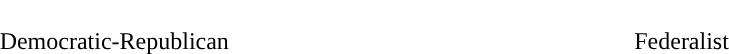<table style="width:60%; text-align:center">
<tr style="color:white">
<td style="background:"><strong>189</strong></td>
<td style="background:"><strong>24</strong></td>
</tr>
<tr>
<td><span>Democratic-Republican</span></td>
<td><span>Federalist</span></td>
</tr>
</table>
